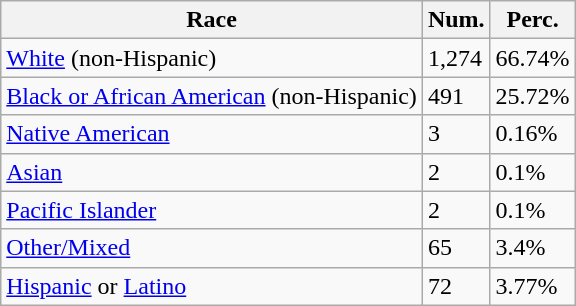<table class="wikitable">
<tr>
<th>Race</th>
<th>Num.</th>
<th>Perc.</th>
</tr>
<tr>
<td><a href='#'>White</a> (non-Hispanic)</td>
<td>1,274</td>
<td>66.74%</td>
</tr>
<tr>
<td><a href='#'>Black or African American</a> (non-Hispanic)</td>
<td>491</td>
<td>25.72%</td>
</tr>
<tr>
<td><a href='#'>Native American</a></td>
<td>3</td>
<td>0.16%</td>
</tr>
<tr>
<td><a href='#'>Asian</a></td>
<td>2</td>
<td>0.1%</td>
</tr>
<tr>
<td><a href='#'>Pacific Islander</a></td>
<td>2</td>
<td>0.1%</td>
</tr>
<tr>
<td><a href='#'>Other/Mixed</a></td>
<td>65</td>
<td>3.4%</td>
</tr>
<tr>
<td><a href='#'>Hispanic</a> or <a href='#'>Latino</a></td>
<td>72</td>
<td>3.77%</td>
</tr>
</table>
